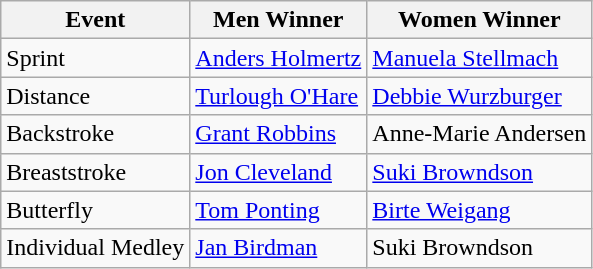<table class=wikitable>
<tr>
<th>Event</th>
<th>Men Winner</th>
<th>Women Winner</th>
</tr>
<tr>
<td>Sprint</td>
<td> <a href='#'>Anders Holmertz</a></td>
<td> <a href='#'>Manuela Stellmach</a></td>
</tr>
<tr>
<td>Distance</td>
<td> <a href='#'>Turlough O'Hare</a></td>
<td> <a href='#'>Debbie Wurzburger</a></td>
</tr>
<tr>
<td>Backstroke</td>
<td> <a href='#'>Grant Robbins</a></td>
<td> Anne-Marie Andersen</td>
</tr>
<tr>
<td>Breaststroke</td>
<td> <a href='#'>Jon Cleveland</a></td>
<td> <a href='#'>Suki Browndson</a></td>
</tr>
<tr>
<td>Butterfly</td>
<td> <a href='#'>Tom Ponting</a></td>
<td> <a href='#'>Birte Weigang</a></td>
</tr>
<tr>
<td>Individual Medley</td>
<td> <a href='#'>Jan Birdman</a></td>
<td> Suki Browndson</td>
</tr>
</table>
